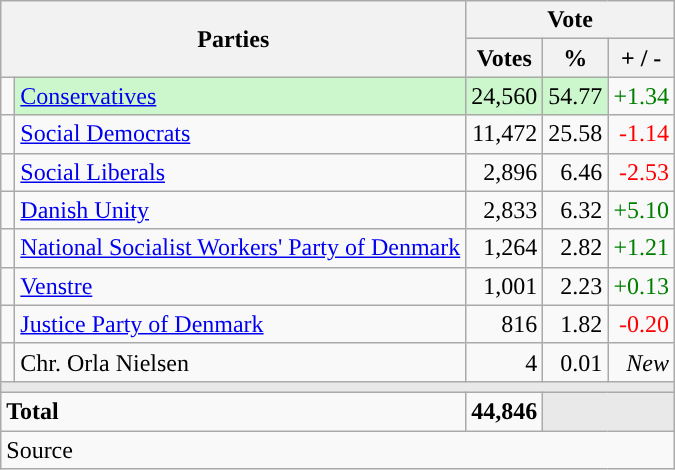<table class="wikitable" style="text-align:right;">
<tr>
<th style="text-align:centre;" rowspan="2" colspan="2" width="225">Parties</th>
<th colspan="3">Vote</th>
</tr>
<tr>
<th width="15">Votes</th>
<th width="15">%</th>
<th width="15">+ / -</th>
</tr>
<tr>
<td width="2" style="color:inherit;background:"></td>
<td bgcolor=#ccf7cc  align="left"><a href='#'>Conservatives</a></td>
<td bgcolor=#ccf7cc>24,560</td>
<td bgcolor=#ccf7cc>54.77</td>
<td style=color:green;>+1.34</td>
</tr>
<tr>
<td width="2" style="color:inherit;background:"></td>
<td align="left"><a href='#'>Social Democrats</a></td>
<td>11,472</td>
<td>25.58</td>
<td style=color:red;>-1.14</td>
</tr>
<tr>
<td width="2" style="color:inherit;background:"></td>
<td align="left"><a href='#'>Social Liberals</a></td>
<td>2,896</td>
<td>6.46</td>
<td style=color:red;>-2.53</td>
</tr>
<tr>
<td width="2" style="color:inherit;background:"></td>
<td align="left"><a href='#'>Danish Unity</a></td>
<td>2,833</td>
<td>6.32</td>
<td style=color:green;>+5.10</td>
</tr>
<tr>
<td width="2" style="color:inherit;background:"></td>
<td align="left"><a href='#'>National Socialist Workers' Party of Denmark</a></td>
<td>1,264</td>
<td>2.82</td>
<td style=color:green;>+1.21</td>
</tr>
<tr>
<td width="2" style="color:inherit;background:"></td>
<td align="left"><a href='#'>Venstre</a></td>
<td>1,001</td>
<td>2.23</td>
<td style=color:green;>+0.13</td>
</tr>
<tr>
<td width="2" style="color:inherit;background:"></td>
<td align="left"><a href='#'>Justice Party of Denmark</a></td>
<td>816</td>
<td>1.82</td>
<td style=color:red;>-0.20</td>
</tr>
<tr>
<td width="2" style="color:inherit;background:"></td>
<td align="left">Chr. Orla Nielsen</td>
<td>4</td>
<td>0.01</td>
<td><em>New</em></td>
</tr>
<tr>
<td colspan="7" bgcolor="#E9E9E9"></td>
</tr>
<tr>
<td align="left" colspan="2"><strong>Total</strong></td>
<td><strong>44,846</strong></td>
<td bgcolor="#E9E9E9" colspan="2"></td>
</tr>
<tr>
<td align="left" colspan="6">Source</td>
</tr>
</table>
